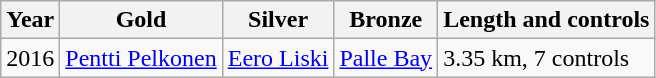<table class="wikitable">
<tr>
<th>Year</th>
<th>Gold</th>
<th>Silver</th>
<th>Bronze</th>
<th>Length and controls</th>
</tr>
<tr>
<td>2016</td>
<td> <a href='#'>Pentti Pelkonen</a></td>
<td> <a href='#'>Eero Liski</a></td>
<td> <a href='#'>Palle Bay</a></td>
<td>3.35 km, 7 controls</td>
</tr>
</table>
